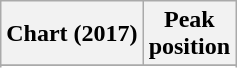<table class="wikitable sortable plainrowheaders">
<tr>
<th>Chart (2017)</th>
<th>Peak<br>position</th>
</tr>
<tr>
</tr>
<tr>
</tr>
</table>
